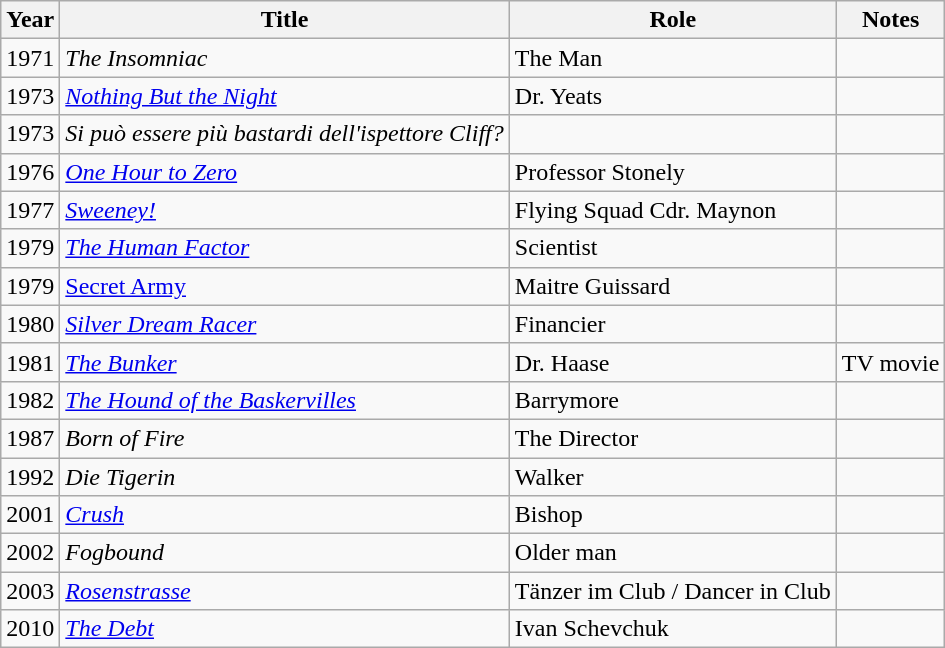<table class="wikitable">
<tr>
<th>Year</th>
<th>Title</th>
<th>Role</th>
<th>Notes</th>
</tr>
<tr>
<td>1971</td>
<td><em>The Insomniac</em></td>
<td>The Man</td>
<td></td>
</tr>
<tr>
<td>1973</td>
<td><em><a href='#'>Nothing But the Night</a></em></td>
<td>Dr. Yeats</td>
<td></td>
</tr>
<tr>
<td>1973</td>
<td><em>Si può essere più bastardi dell'ispettore Cliff?</em></td>
<td></td>
<td></td>
</tr>
<tr>
<td>1976</td>
<td><em><a href='#'>One Hour to Zero</a></em></td>
<td>Professor Stonely</td>
<td></td>
</tr>
<tr>
<td>1977</td>
<td><em><a href='#'>Sweeney!</a></em></td>
<td>Flying Squad Cdr. Maynon</td>
<td></td>
</tr>
<tr>
<td>1979</td>
<td><em><a href='#'>The Human Factor</a></em></td>
<td>Scientist</td>
<td></td>
</tr>
<tr>
<td>1979</td>
<td><a href='#'>Secret Army</a></td>
<td>Maitre Guissard</td>
<td></td>
</tr>
<tr>
<td>1980</td>
<td><em><a href='#'>Silver Dream Racer</a></em></td>
<td>Financier</td>
<td></td>
</tr>
<tr>
<td>1981</td>
<td><em><a href='#'>The Bunker</a></em></td>
<td>Dr. Haase</td>
<td>TV movie</td>
</tr>
<tr>
<td>1982</td>
<td><em><a href='#'>The Hound of the Baskervilles</a></em></td>
<td>Barrymore</td>
<td></td>
</tr>
<tr>
<td>1987</td>
<td><em>Born of Fire</em></td>
<td>The Director</td>
<td></td>
</tr>
<tr>
<td>1992</td>
<td><em>Die Tigerin</em></td>
<td>Walker</td>
<td></td>
</tr>
<tr>
<td>2001</td>
<td><em><a href='#'>Crush</a></em></td>
<td>Bishop</td>
<td></td>
</tr>
<tr>
<td>2002</td>
<td><em>Fogbound</em></td>
<td>Older man</td>
<td></td>
</tr>
<tr>
<td>2003</td>
<td><em><a href='#'>Rosenstrasse</a></em></td>
<td>Tänzer im Club / Dancer in Club</td>
<td></td>
</tr>
<tr>
<td>2010</td>
<td><em><a href='#'>The Debt</a></em></td>
<td>Ivan Schevchuk</td>
<td></td>
</tr>
</table>
